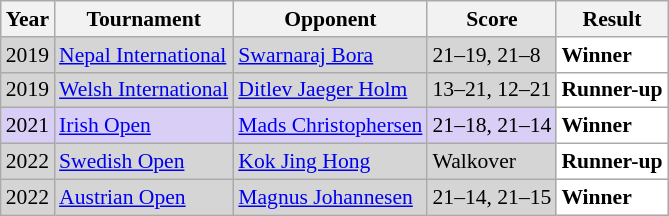<table class="sortable wikitable" style="font-size: 90%;">
<tr>
<th>Year</th>
<th>Tournament</th>
<th>Opponent</th>
<th>Score</th>
<th>Result</th>
</tr>
<tr style="background:#D5D5D5">
<td align="center">2019</td>
<td align="left"><a href='#'>Nepal International</a></td>
<td align="left"> <a href='#'>Swarnaraj Bora</a></td>
<td align="left">21–19, 21–8</td>
<td style="text-align:left; background:white"> <strong>Winner</strong></td>
</tr>
<tr style="background:#D5D5D5">
<td align="center">2019</td>
<td align="left"><a href='#'>Welsh International</a></td>
<td align="left"> <a href='#'>Ditlev Jaeger Holm</a></td>
<td align="left">13–21, 12–21</td>
<td style="text-align:left; background:white"> <strong>Runner-up</strong></td>
</tr>
<tr style="background:#D8CEF6">
<td align="center">2021</td>
<td align="left"><a href='#'>Irish Open</a></td>
<td align="left"> <a href='#'>Mads Christophersen</a></td>
<td align="left">21–18, 21–14</td>
<td style="text-align:left; background:white"> <strong>Winner</strong></td>
</tr>
<tr style="background:#D5D5D5">
<td align="center">2022</td>
<td align="left"><a href='#'>Swedish Open</a></td>
<td align="left"> <a href='#'>Kok Jing Hong</a></td>
<td align="left">Walkover</td>
<td style="text-align:left; background:white"> <strong>Runner-up</strong></td>
</tr>
<tr style="background:#D5D5D5">
<td align="center">2022</td>
<td align="left"><a href='#'>Austrian Open</a></td>
<td align="left"> <a href='#'>Magnus Johannesen</a></td>
<td align="left">21–14, 21–15</td>
<td style="text-align:left; background:white"> <strong>Winner</strong></td>
</tr>
</table>
